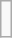<table class="wikitable" style="font-size:90%;" align="center">
<tr>
<td><br><div>


















</div></td>
</tr>
</table>
